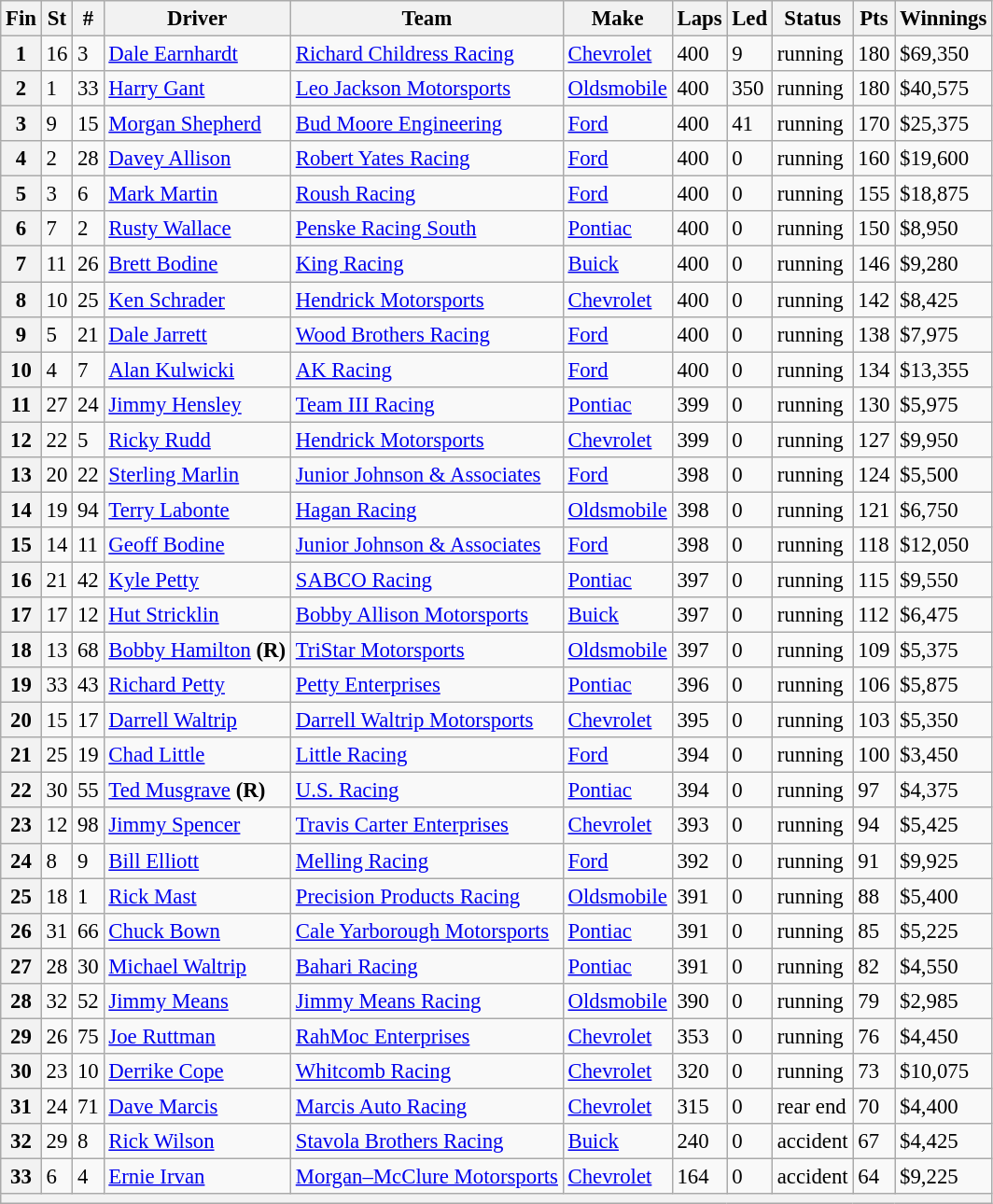<table class="wikitable" style="font-size:95%">
<tr>
<th>Fin</th>
<th>St</th>
<th>#</th>
<th>Driver</th>
<th>Team</th>
<th>Make</th>
<th>Laps</th>
<th>Led</th>
<th>Status</th>
<th>Pts</th>
<th>Winnings</th>
</tr>
<tr>
<th>1</th>
<td>16</td>
<td>3</td>
<td><a href='#'>Dale Earnhardt</a></td>
<td><a href='#'>Richard Childress Racing</a></td>
<td><a href='#'>Chevrolet</a></td>
<td>400</td>
<td>9</td>
<td>running</td>
<td>180</td>
<td>$69,350</td>
</tr>
<tr>
<th>2</th>
<td>1</td>
<td>33</td>
<td><a href='#'>Harry Gant</a></td>
<td><a href='#'>Leo Jackson Motorsports</a></td>
<td><a href='#'>Oldsmobile</a></td>
<td>400</td>
<td>350</td>
<td>running</td>
<td>180</td>
<td>$40,575</td>
</tr>
<tr>
<th>3</th>
<td>9</td>
<td>15</td>
<td><a href='#'>Morgan Shepherd</a></td>
<td><a href='#'>Bud Moore Engineering</a></td>
<td><a href='#'>Ford</a></td>
<td>400</td>
<td>41</td>
<td>running</td>
<td>170</td>
<td>$25,375</td>
</tr>
<tr>
<th>4</th>
<td>2</td>
<td>28</td>
<td><a href='#'>Davey Allison</a></td>
<td><a href='#'>Robert Yates Racing</a></td>
<td><a href='#'>Ford</a></td>
<td>400</td>
<td>0</td>
<td>running</td>
<td>160</td>
<td>$19,600</td>
</tr>
<tr>
<th>5</th>
<td>3</td>
<td>6</td>
<td><a href='#'>Mark Martin</a></td>
<td><a href='#'>Roush Racing</a></td>
<td><a href='#'>Ford</a></td>
<td>400</td>
<td>0</td>
<td>running</td>
<td>155</td>
<td>$18,875</td>
</tr>
<tr>
<th>6</th>
<td>7</td>
<td>2</td>
<td><a href='#'>Rusty Wallace</a></td>
<td><a href='#'>Penske Racing South</a></td>
<td><a href='#'>Pontiac</a></td>
<td>400</td>
<td>0</td>
<td>running</td>
<td>150</td>
<td>$8,950</td>
</tr>
<tr>
<th>7</th>
<td>11</td>
<td>26</td>
<td><a href='#'>Brett Bodine</a></td>
<td><a href='#'>King Racing</a></td>
<td><a href='#'>Buick</a></td>
<td>400</td>
<td>0</td>
<td>running</td>
<td>146</td>
<td>$9,280</td>
</tr>
<tr>
<th>8</th>
<td>10</td>
<td>25</td>
<td><a href='#'>Ken Schrader</a></td>
<td><a href='#'>Hendrick Motorsports</a></td>
<td><a href='#'>Chevrolet</a></td>
<td>400</td>
<td>0</td>
<td>running</td>
<td>142</td>
<td>$8,425</td>
</tr>
<tr>
<th>9</th>
<td>5</td>
<td>21</td>
<td><a href='#'>Dale Jarrett</a></td>
<td><a href='#'>Wood Brothers Racing</a></td>
<td><a href='#'>Ford</a></td>
<td>400</td>
<td>0</td>
<td>running</td>
<td>138</td>
<td>$7,975</td>
</tr>
<tr>
<th>10</th>
<td>4</td>
<td>7</td>
<td><a href='#'>Alan Kulwicki</a></td>
<td><a href='#'>AK Racing</a></td>
<td><a href='#'>Ford</a></td>
<td>400</td>
<td>0</td>
<td>running</td>
<td>134</td>
<td>$13,355</td>
</tr>
<tr>
<th>11</th>
<td>27</td>
<td>24</td>
<td><a href='#'>Jimmy Hensley</a></td>
<td><a href='#'>Team III Racing</a></td>
<td><a href='#'>Pontiac</a></td>
<td>399</td>
<td>0</td>
<td>running</td>
<td>130</td>
<td>$5,975</td>
</tr>
<tr>
<th>12</th>
<td>22</td>
<td>5</td>
<td><a href='#'>Ricky Rudd</a></td>
<td><a href='#'>Hendrick Motorsports</a></td>
<td><a href='#'>Chevrolet</a></td>
<td>399</td>
<td>0</td>
<td>running</td>
<td>127</td>
<td>$9,950</td>
</tr>
<tr>
<th>13</th>
<td>20</td>
<td>22</td>
<td><a href='#'>Sterling Marlin</a></td>
<td><a href='#'>Junior Johnson & Associates</a></td>
<td><a href='#'>Ford</a></td>
<td>398</td>
<td>0</td>
<td>running</td>
<td>124</td>
<td>$5,500</td>
</tr>
<tr>
<th>14</th>
<td>19</td>
<td>94</td>
<td><a href='#'>Terry Labonte</a></td>
<td><a href='#'>Hagan Racing</a></td>
<td><a href='#'>Oldsmobile</a></td>
<td>398</td>
<td>0</td>
<td>running</td>
<td>121</td>
<td>$6,750</td>
</tr>
<tr>
<th>15</th>
<td>14</td>
<td>11</td>
<td><a href='#'>Geoff Bodine</a></td>
<td><a href='#'>Junior Johnson & Associates</a></td>
<td><a href='#'>Ford</a></td>
<td>398</td>
<td>0</td>
<td>running</td>
<td>118</td>
<td>$12,050</td>
</tr>
<tr>
<th>16</th>
<td>21</td>
<td>42</td>
<td><a href='#'>Kyle Petty</a></td>
<td><a href='#'>SABCO Racing</a></td>
<td><a href='#'>Pontiac</a></td>
<td>397</td>
<td>0</td>
<td>running</td>
<td>115</td>
<td>$9,550</td>
</tr>
<tr>
<th>17</th>
<td>17</td>
<td>12</td>
<td><a href='#'>Hut Stricklin</a></td>
<td><a href='#'>Bobby Allison Motorsports</a></td>
<td><a href='#'>Buick</a></td>
<td>397</td>
<td>0</td>
<td>running</td>
<td>112</td>
<td>$6,475</td>
</tr>
<tr>
<th>18</th>
<td>13</td>
<td>68</td>
<td><a href='#'>Bobby Hamilton</a> <strong>(R)</strong></td>
<td><a href='#'>TriStar Motorsports</a></td>
<td><a href='#'>Oldsmobile</a></td>
<td>397</td>
<td>0</td>
<td>running</td>
<td>109</td>
<td>$5,375</td>
</tr>
<tr>
<th>19</th>
<td>33</td>
<td>43</td>
<td><a href='#'>Richard Petty</a></td>
<td><a href='#'>Petty Enterprises</a></td>
<td><a href='#'>Pontiac</a></td>
<td>396</td>
<td>0</td>
<td>running</td>
<td>106</td>
<td>$5,875</td>
</tr>
<tr>
<th>20</th>
<td>15</td>
<td>17</td>
<td><a href='#'>Darrell Waltrip</a></td>
<td><a href='#'>Darrell Waltrip Motorsports</a></td>
<td><a href='#'>Chevrolet</a></td>
<td>395</td>
<td>0</td>
<td>running</td>
<td>103</td>
<td>$5,350</td>
</tr>
<tr>
<th>21</th>
<td>25</td>
<td>19</td>
<td><a href='#'>Chad Little</a></td>
<td><a href='#'>Little Racing</a></td>
<td><a href='#'>Ford</a></td>
<td>394</td>
<td>0</td>
<td>running</td>
<td>100</td>
<td>$3,450</td>
</tr>
<tr>
<th>22</th>
<td>30</td>
<td>55</td>
<td><a href='#'>Ted Musgrave</a> <strong>(R)</strong></td>
<td><a href='#'>U.S. Racing</a></td>
<td><a href='#'>Pontiac</a></td>
<td>394</td>
<td>0</td>
<td>running</td>
<td>97</td>
<td>$4,375</td>
</tr>
<tr>
<th>23</th>
<td>12</td>
<td>98</td>
<td><a href='#'>Jimmy Spencer</a></td>
<td><a href='#'>Travis Carter Enterprises</a></td>
<td><a href='#'>Chevrolet</a></td>
<td>393</td>
<td>0</td>
<td>running</td>
<td>94</td>
<td>$5,425</td>
</tr>
<tr>
<th>24</th>
<td>8</td>
<td>9</td>
<td><a href='#'>Bill Elliott</a></td>
<td><a href='#'>Melling Racing</a></td>
<td><a href='#'>Ford</a></td>
<td>392</td>
<td>0</td>
<td>running</td>
<td>91</td>
<td>$9,925</td>
</tr>
<tr>
<th>25</th>
<td>18</td>
<td>1</td>
<td><a href='#'>Rick Mast</a></td>
<td><a href='#'>Precision Products Racing</a></td>
<td><a href='#'>Oldsmobile</a></td>
<td>391</td>
<td>0</td>
<td>running</td>
<td>88</td>
<td>$5,400</td>
</tr>
<tr>
<th>26</th>
<td>31</td>
<td>66</td>
<td><a href='#'>Chuck Bown</a></td>
<td><a href='#'>Cale Yarborough Motorsports</a></td>
<td><a href='#'>Pontiac</a></td>
<td>391</td>
<td>0</td>
<td>running</td>
<td>85</td>
<td>$5,225</td>
</tr>
<tr>
<th>27</th>
<td>28</td>
<td>30</td>
<td><a href='#'>Michael Waltrip</a></td>
<td><a href='#'>Bahari Racing</a></td>
<td><a href='#'>Pontiac</a></td>
<td>391</td>
<td>0</td>
<td>running</td>
<td>82</td>
<td>$4,550</td>
</tr>
<tr>
<th>28</th>
<td>32</td>
<td>52</td>
<td><a href='#'>Jimmy Means</a></td>
<td><a href='#'>Jimmy Means Racing</a></td>
<td><a href='#'>Oldsmobile</a></td>
<td>390</td>
<td>0</td>
<td>running</td>
<td>79</td>
<td>$2,985</td>
</tr>
<tr>
<th>29</th>
<td>26</td>
<td>75</td>
<td><a href='#'>Joe Ruttman</a></td>
<td><a href='#'>RahMoc Enterprises</a></td>
<td><a href='#'>Chevrolet</a></td>
<td>353</td>
<td>0</td>
<td>running</td>
<td>76</td>
<td>$4,450</td>
</tr>
<tr>
<th>30</th>
<td>23</td>
<td>10</td>
<td><a href='#'>Derrike Cope</a></td>
<td><a href='#'>Whitcomb Racing</a></td>
<td><a href='#'>Chevrolet</a></td>
<td>320</td>
<td>0</td>
<td>running</td>
<td>73</td>
<td>$10,075</td>
</tr>
<tr>
<th>31</th>
<td>24</td>
<td>71</td>
<td><a href='#'>Dave Marcis</a></td>
<td><a href='#'>Marcis Auto Racing</a></td>
<td><a href='#'>Chevrolet</a></td>
<td>315</td>
<td>0</td>
<td>rear end</td>
<td>70</td>
<td>$4,400</td>
</tr>
<tr>
<th>32</th>
<td>29</td>
<td>8</td>
<td><a href='#'>Rick Wilson</a></td>
<td><a href='#'>Stavola Brothers Racing</a></td>
<td><a href='#'>Buick</a></td>
<td>240</td>
<td>0</td>
<td>accident</td>
<td>67</td>
<td>$4,425</td>
</tr>
<tr>
<th>33</th>
<td>6</td>
<td>4</td>
<td><a href='#'>Ernie Irvan</a></td>
<td><a href='#'>Morgan–McClure Motorsports</a></td>
<td><a href='#'>Chevrolet</a></td>
<td>164</td>
<td>0</td>
<td>accident</td>
<td>64</td>
<td>$9,225</td>
</tr>
<tr>
<th colspan="11"></th>
</tr>
</table>
